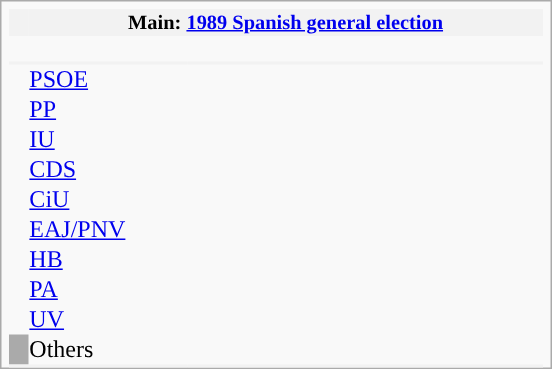<table class="infobox vcard" style="width:23.0em; padding:0.3em; padding-bottom:0em;" cellspacing=0>
<tr>
<td style="background:#F2F2F2; vertical-align:middle; padding:0.4em;" width="30px"></td>
<th colspan="4" style="text-align:center; background:#F2F2F2; font-size:0.85em; width:100%; vertical-align:middle;">Main: <a href='#'>1989 Spanish general election</a></th>
</tr>
<tr>
<td colspan="5" style="text-align:center; font-size:0.85em; padding:0.5em 0em;">  </td>
</tr>
<tr>
<td colspan="5"></td>
</tr>
<tr>
<td colspan="5"></td>
</tr>
<tr>
<th colspan="2" width="85px" style="background:#F2F2F2;"></th>
<th width="70px" style="background:#F2F2F2;"></th>
<th width="45px" style="background:#F2F2F2;"></th>
<th width="30px" style="background:#F2F2F2;"></th>
</tr>
<tr>
<td style="background:"></td>
<td><a href='#'>PSOE</a></td>
<td></td>
<td></td>
<td></td>
</tr>
<tr>
<td style="background:"></td>
<td><a href='#'>PP</a></td>
<td></td>
<td></td>
<td></td>
</tr>
<tr>
<td style="background:"></td>
<td><a href='#'>IU</a></td>
<td></td>
<td></td>
<td></td>
</tr>
<tr>
<td style="background:"></td>
<td><a href='#'>CDS</a></td>
<td></td>
<td></td>
<td></td>
</tr>
<tr>
<td style="background:"></td>
<td><a href='#'>CiU</a></td>
<td></td>
<td></td>
<td></td>
</tr>
<tr>
<td style="background:"></td>
<td><a href='#'>EAJ/PNV</a></td>
<td></td>
<td></td>
<td></td>
</tr>
<tr>
<td style="background:"></td>
<td><a href='#'>HB</a></td>
<td></td>
<td></td>
<td></td>
</tr>
<tr>
<td style="background:"></td>
<td><a href='#'>PA</a></td>
<td></td>
<td></td>
<td></td>
</tr>
<tr>
<td style="background:"></td>
<td><a href='#'>UV</a></td>
<td></td>
<td></td>
<td></td>
</tr>
<tr>
<td style="background:#AAAAAA;"></td>
<td>Others</td>
<td></td>
<td></td>
<td></td>
</tr>
<tr>
<th colspan="2" style="background:#F2F2F2;"></th>
<th style="background:#F2F2F2;"></th>
<th style="background:#F2F2F2;"></th>
<th style="background:#F2F2F2;"></th>
</tr>
</table>
